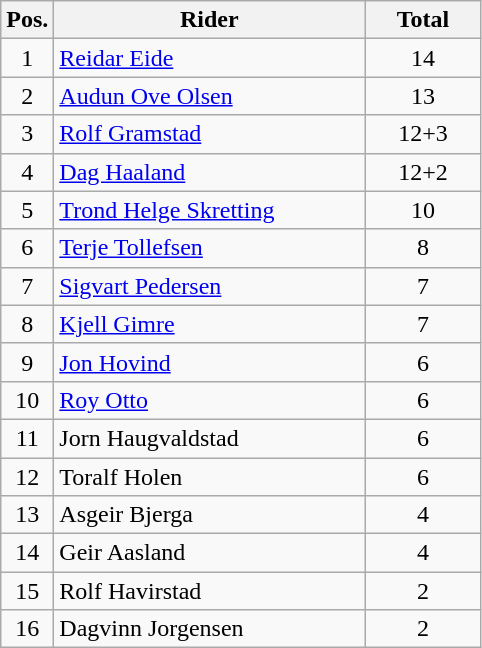<table class=wikitable>
<tr>
<th width=25px>Pos.</th>
<th width=200px>Rider</th>
<th width=70px>Total</th>
</tr>
<tr align=center >
<td>1</td>
<td align=left><a href='#'>Reidar Eide</a></td>
<td>14</td>
</tr>
<tr align=center >
<td>2</td>
<td align=left><a href='#'>Audun Ove Olsen</a></td>
<td>13</td>
</tr>
<tr align=center >
<td>3</td>
<td align=left><a href='#'>Rolf Gramstad</a></td>
<td>12+3</td>
</tr>
<tr align=center>
<td>4</td>
<td align=left><a href='#'>Dag Haaland</a></td>
<td>12+2</td>
</tr>
<tr align=center>
<td>5</td>
<td align=left><a href='#'>Trond Helge Skretting</a></td>
<td>10</td>
</tr>
<tr align=center>
<td>6</td>
<td align=left><a href='#'>Terje Tollefsen</a></td>
<td>8</td>
</tr>
<tr align=center>
<td>7</td>
<td align=left><a href='#'>Sigvart Pedersen</a></td>
<td>7</td>
</tr>
<tr align=center>
<td>8</td>
<td align=left><a href='#'>Kjell Gimre</a></td>
<td>7</td>
</tr>
<tr align=center>
<td>9</td>
<td align=left><a href='#'>Jon Hovind</a></td>
<td>6</td>
</tr>
<tr align=center>
<td>10</td>
<td align=left><a href='#'>Roy Otto</a></td>
<td>6</td>
</tr>
<tr align=center>
<td>11</td>
<td align=left>Jorn Haugvaldstad</td>
<td>6</td>
</tr>
<tr align=center>
<td>12</td>
<td align=left>Toralf Holen</td>
<td>6</td>
</tr>
<tr align=center>
<td>13</td>
<td align=left>Asgeir Bjerga</td>
<td>4</td>
</tr>
<tr align=center>
<td>14</td>
<td align=left>Geir Aasland</td>
<td>4</td>
</tr>
<tr align=center>
<td>15</td>
<td align=left>Rolf Havirstad</td>
<td>2</td>
</tr>
<tr align=center>
<td>16</td>
<td align=left>Dagvinn Jorgensen</td>
<td>2</td>
</tr>
</table>
